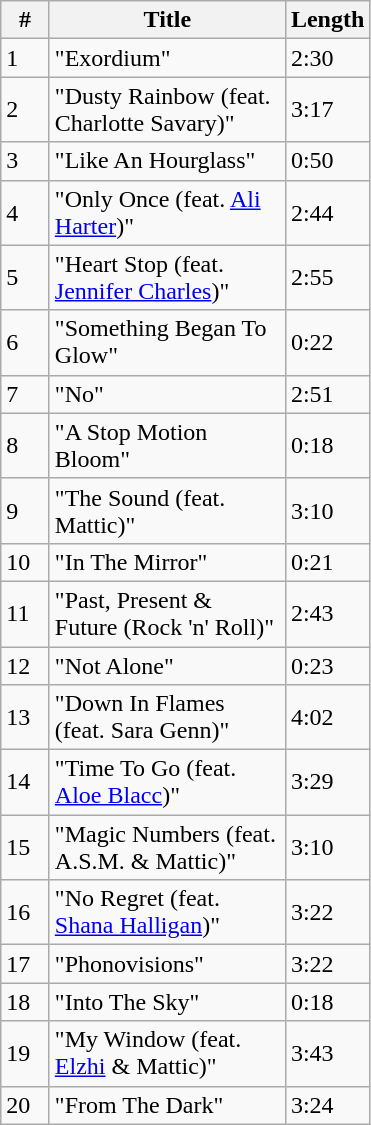<table class="wikitable">
<tr>
<th align="center" width="25">#</th>
<th align="center" width="150">Title</th>
<th align="center" width="25">Length</th>
</tr>
<tr>
<td>1</td>
<td>"Exordium"</td>
<td>2:30</td>
</tr>
<tr>
<td>2</td>
<td>"Dusty Rainbow (feat. Charlotte Savary)"</td>
<td>3:17</td>
</tr>
<tr>
<td>3</td>
<td>"Like An Hourglass"</td>
<td>0:50</td>
</tr>
<tr>
<td>4</td>
<td>"Only Once (feat. <a href='#'>Ali Harter</a>)"</td>
<td>2:44</td>
</tr>
<tr>
<td>5</td>
<td>"Heart Stop (feat. <a href='#'>Jennifer Charles</a>)"</td>
<td>2:55</td>
</tr>
<tr>
<td>6</td>
<td>"Something Began To Glow"</td>
<td>0:22</td>
</tr>
<tr>
<td>7</td>
<td>"No"</td>
<td>2:51</td>
</tr>
<tr>
<td>8</td>
<td>"A Stop Motion Bloom"</td>
<td>0:18</td>
</tr>
<tr>
<td>9</td>
<td>"The Sound (feat. Mattic)"</td>
<td>3:10</td>
</tr>
<tr>
<td>10</td>
<td>"In The Mirror"</td>
<td>0:21</td>
</tr>
<tr>
<td>11</td>
<td>"Past, Present & Future (Rock 'n' Roll)"</td>
<td>2:43</td>
</tr>
<tr>
<td>12</td>
<td>"Not Alone"</td>
<td>0:23</td>
</tr>
<tr>
<td>13</td>
<td>"Down In Flames (feat. Sara Genn)"</td>
<td>4:02</td>
</tr>
<tr>
<td>14</td>
<td>"Time To Go (feat. <a href='#'>Aloe Blacc</a>)"</td>
<td>3:29</td>
</tr>
<tr>
<td>15</td>
<td>"Magic Numbers (feat. A.S.M. & Mattic)"</td>
<td>3:10</td>
</tr>
<tr>
<td>16</td>
<td>"No Regret (feat. <a href='#'>Shana Halligan</a>)"</td>
<td>3:22</td>
</tr>
<tr>
<td>17</td>
<td>"Phonovisions"</td>
<td>3:22</td>
</tr>
<tr>
<td>18</td>
<td>"Into The Sky"</td>
<td>0:18</td>
</tr>
<tr>
<td>19</td>
<td>"My Window (feat. <a href='#'>Elzhi</a> & Mattic)"</td>
<td>3:43</td>
</tr>
<tr>
<td>20</td>
<td>"From The Dark"</td>
<td>3:24</td>
</tr>
</table>
